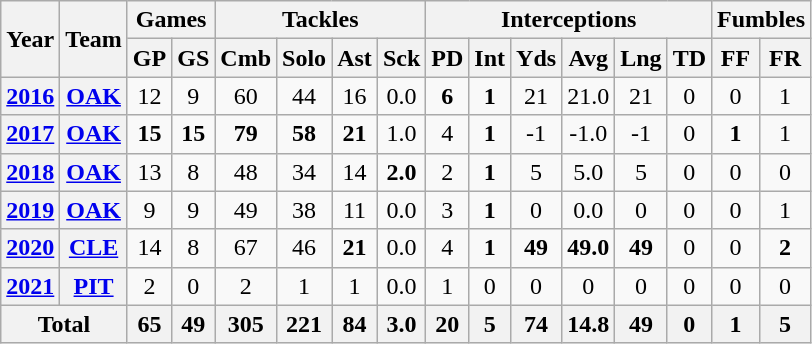<table class="wikitable" style="text-align: center;">
<tr>
<th rowspan="2">Year</th>
<th rowspan="2">Team</th>
<th colspan="2">Games</th>
<th colspan="4">Tackles</th>
<th colspan="6">Interceptions</th>
<th colspan="2">Fumbles</th>
</tr>
<tr>
<th>GP</th>
<th>GS</th>
<th>Cmb</th>
<th>Solo</th>
<th>Ast</th>
<th>Sck</th>
<th>PD</th>
<th>Int</th>
<th>Yds</th>
<th>Avg</th>
<th>Lng</th>
<th>TD</th>
<th>FF</th>
<th>FR</th>
</tr>
<tr>
<th><a href='#'>2016</a></th>
<th><a href='#'>OAK</a></th>
<td>12</td>
<td>9</td>
<td>60</td>
<td>44</td>
<td>16</td>
<td>0.0</td>
<td><strong>6</strong></td>
<td><strong>1</strong></td>
<td>21</td>
<td>21.0</td>
<td>21</td>
<td>0</td>
<td>0</td>
<td>1</td>
</tr>
<tr>
<th><a href='#'>2017</a></th>
<th><a href='#'>OAK</a></th>
<td><strong>15</strong></td>
<td><strong>15</strong></td>
<td><strong>79</strong></td>
<td><strong>58</strong></td>
<td><strong>21</strong></td>
<td>1.0</td>
<td>4</td>
<td><strong>1</strong></td>
<td>-1</td>
<td>-1.0</td>
<td>-1</td>
<td>0</td>
<td><strong>1</strong></td>
<td>1</td>
</tr>
<tr>
<th><a href='#'>2018</a></th>
<th><a href='#'>OAK</a></th>
<td>13</td>
<td>8</td>
<td>48</td>
<td>34</td>
<td>14</td>
<td><strong>2.0</strong></td>
<td>2</td>
<td><strong>1</strong></td>
<td>5</td>
<td>5.0</td>
<td>5</td>
<td>0</td>
<td>0</td>
<td>0</td>
</tr>
<tr>
<th><a href='#'>2019</a></th>
<th><a href='#'>OAK</a></th>
<td>9</td>
<td>9</td>
<td>49</td>
<td>38</td>
<td>11</td>
<td>0.0</td>
<td>3</td>
<td><strong>1</strong></td>
<td>0</td>
<td>0.0</td>
<td>0</td>
<td>0</td>
<td>0</td>
<td>1</td>
</tr>
<tr>
<th><a href='#'>2020</a></th>
<th><a href='#'>CLE</a></th>
<td>14</td>
<td>8</td>
<td>67</td>
<td>46</td>
<td><strong>21</strong></td>
<td>0.0</td>
<td>4</td>
<td><strong>1</strong></td>
<td><strong>49</strong></td>
<td><strong>49.0</strong></td>
<td><strong>49</strong></td>
<td>0</td>
<td>0</td>
<td><strong>2</strong></td>
</tr>
<tr>
<th><a href='#'>2021</a></th>
<th><a href='#'>PIT</a></th>
<td>2</td>
<td>0</td>
<td>2</td>
<td>1</td>
<td>1</td>
<td>0.0</td>
<td>1</td>
<td>0</td>
<td>0</td>
<td>0</td>
<td>0</td>
<td>0</td>
<td>0</td>
<td>0</td>
</tr>
<tr>
<th colspan="2">Total</th>
<th>65</th>
<th>49</th>
<th>305</th>
<th>221</th>
<th>84</th>
<th>3.0</th>
<th>20</th>
<th>5</th>
<th>74</th>
<th>14.8</th>
<th>49</th>
<th>0</th>
<th>1</th>
<th>5</th>
</tr>
</table>
